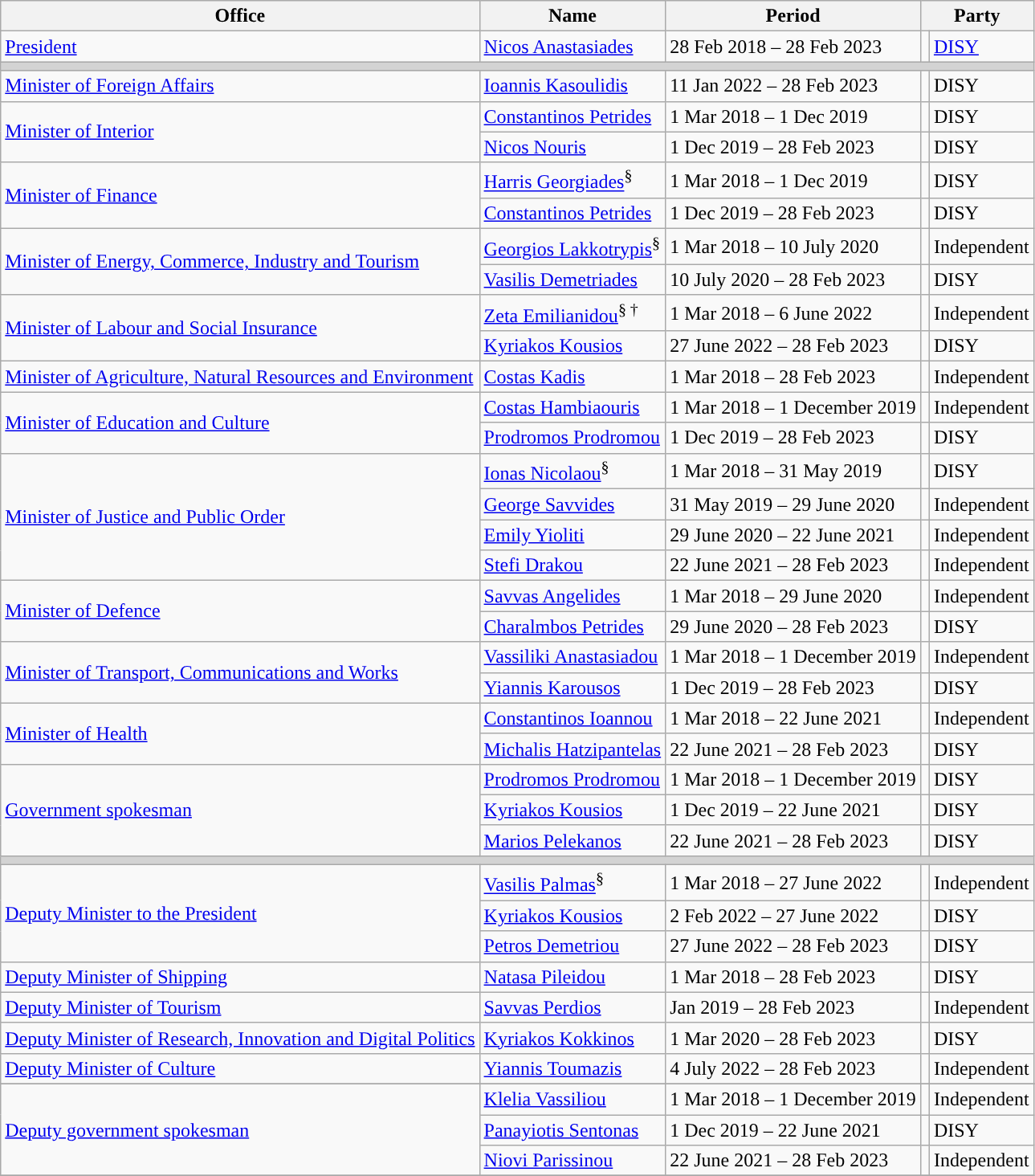<table class="wikitable">
<tr>
<th>Office</th>
<th>Name</th>
<th>Period</th>
<th colspan="2">Party</th>
</tr>
<tr>
<td><a href='#'>President</a></td>
<td><a href='#'>Nicos Anastasiades</a></td>
<td>28 Feb 2018 – 28 Feb 2023</td>
<td style="background-color: "></td>
<td><a href='#'>DISY</a></td>
</tr>
<tr>
<td colspan="5" style="background:lightgrey;"></td>
</tr>
<tr>
<td><a href='#'>Minister of Foreign Affairs</a></td>
<td><a href='#'>Ioannis Kasoulidis</a></td>
<td>11 Jan 2022 – 28 Feb 2023</td>
<td style="background-color: "></td>
<td>DISY</td>
</tr>
<tr>
<td rowspan="2"><a href='#'>Minister of Interior</a></td>
<td><a href='#'>Constantinos Petrides</a></td>
<td>1 Mar 2018 – 1 Dec 2019</td>
<td style="background-color: "></td>
<td>DISY</td>
</tr>
<tr>
<td><a href='#'>Nicos Nouris</a></td>
<td>1 Dec 2019 – 28 Feb 2023</td>
<td style="background-color: "></td>
<td>DISY</td>
</tr>
<tr>
<td rowspan="2"><a href='#'>Minister of Finance</a></td>
<td><a href='#'>Harris Georgiades</a><sup>§</sup></td>
<td>1 Mar 2018 – 1 Dec 2019</td>
<td style="background-color: "></td>
<td>DISY</td>
</tr>
<tr>
<td><a href='#'>Constantinos Petrides</a></td>
<td>1 Dec 2019 – 28 Feb 2023</td>
<td style="background-color: "></td>
<td>DISY</td>
</tr>
<tr>
<td rowspan="2"><a href='#'>Minister of Energy, Commerce, Industry and Tourism</a></td>
<td><a href='#'>Georgios Lakkotrypis</a><sup>§</sup></td>
<td>1 Mar 2018 – 10 July 2020</td>
<td style="background-color:"></td>
<td>Independent</td>
</tr>
<tr>
<td><a href='#'>Vasilis Demetriades</a></td>
<td>10 July 2020 – 28 Feb 2023</td>
<td style="background-color: "></td>
<td>DISY</td>
</tr>
<tr>
<td rowspan="2"><a href='#'>Minister of Labour and Social Insurance</a></td>
<td><a href='#'>Zeta Emilianidou</a><sup>§ †</sup></td>
<td>1 Mar 2018 – 6 June 2022</td>
<td style="background-color:"></td>
<td>Independent</td>
</tr>
<tr>
<td><a href='#'>Kyriakos Kousios</a></td>
<td>27 June 2022 – 28 Feb 2023</td>
<td style="background-color: "></td>
<td>DISY</td>
</tr>
<tr>
<td><a href='#'>Minister of Agriculture, Natural Resources and Environment</a></td>
<td><a href='#'>Costas Kadis</a></td>
<td>1 Mar 2018 – 28 Feb 2023</td>
<td style="background-color:"></td>
<td>Independent</td>
</tr>
<tr>
<td rowspan="2"><a href='#'>Minister of Education and Culture</a></td>
<td><a href='#'>Costas Hambiaouris</a></td>
<td>1 Mar 2018 – 1 December 2019</td>
<td style="background-color:"></td>
<td>Independent</td>
</tr>
<tr>
<td><a href='#'>Prodromos Prodromou</a></td>
<td>1 Dec 2019 – 28 Feb 2023</td>
<td style="background-color: "></td>
<td>DISY</td>
</tr>
<tr>
<td rowspan="4"><a href='#'>Minister of Justice and Public Order</a></td>
<td><a href='#'>Ionas Nicolaou</a><sup>§</sup></td>
<td>1 Mar 2018 – 31 May 2019</td>
<td style="background-color: "></td>
<td>DISY</td>
</tr>
<tr>
<td><a href='#'>George Savvides</a></td>
<td>31 May 2019 – 29 June 2020</td>
<td style="background-color:"></td>
<td>Independent</td>
</tr>
<tr>
<td><a href='#'>Emily Yioliti</a></td>
<td>29 June 2020 – 22 June 2021</td>
<td style="background-color: "></td>
<td>Independent</td>
</tr>
<tr>
<td><a href='#'>Stefi Drakou</a></td>
<td>22 June 2021 – 28 Feb 2023</td>
<td style="background-color:"></td>
<td>Independent</td>
</tr>
<tr>
<td rowspan="2"><a href='#'>Minister of Defence</a></td>
<td><a href='#'>Savvas Angelides</a></td>
<td>1 Mar 2018 – 29 June 2020</td>
<td style="background-color:"></td>
<td>Independent</td>
</tr>
<tr>
<td><a href='#'>Charalmbos Petrides</a></td>
<td>29 June 2020 – 28 Feb 2023</td>
<td style="background-color: "></td>
<td>DISY</td>
</tr>
<tr>
<td rowspan="2"><a href='#'>Minister of Transport, Communications and Works</a></td>
<td><a href='#'>Vassiliki Anastasiadou</a></td>
<td>1 Mar 2018 – 1 December 2019</td>
<td style="background-color:"></td>
<td>Independent</td>
</tr>
<tr>
<td><a href='#'>Yiannis Karousos</a></td>
<td>1 Dec 2019 – 28 Feb 2023</td>
<td style="background-color: "></td>
<td>DISY</td>
</tr>
<tr>
<td rowspan="2"><a href='#'>Minister of Health</a></td>
<td><a href='#'>Constantinos Ioannou</a></td>
<td>1 Mar 2018 – 22 June 2021</td>
<td style="background-color:"></td>
<td>Independent</td>
</tr>
<tr>
<td><a href='#'>Michalis Hatzipantelas</a></td>
<td>22 June 2021 – 28 Feb 2023</td>
<td style="background-color: "></td>
<td>DISY</td>
</tr>
<tr>
<td rowspan="3"><a href='#'>Government spokesman</a></td>
<td><a href='#'>Prodromos Prodromou</a></td>
<td>1 Mar 2018 – 1 December 2019</td>
<td style="background-color: "></td>
<td>DISY</td>
</tr>
<tr>
<td><a href='#'>Kyriakos Kousios</a></td>
<td>1 Dec 2019 – 22 June 2021</td>
<td style="background-color: "></td>
<td>DISY</td>
</tr>
<tr>
<td><a href='#'>Marios Pelekanos</a></td>
<td>22 June 2021 – 28 Feb 2023</td>
<td style="background-color: "></td>
<td>DISY</td>
</tr>
<tr>
<td colspan="5" style="background:lightgrey;"></td>
</tr>
<tr>
<td rowspan="3"><a href='#'>Deputy Minister to the President</a></td>
<td><a href='#'>Vasilis Palmas</a><sup>§</sup></td>
<td>1 Mar 2018 – 27 June 2022</td>
<td style="background-color:"></td>
<td>Independent</td>
</tr>
<tr>
<td><a href='#'>Kyriakos Kousios</a></td>
<td>2 Feb 2022 – 27 June 2022</td>
<td style="background-color: "></td>
<td>DISY</td>
</tr>
<tr>
<td><a href='#'>Petros Demetriou</a></td>
<td>27 June 2022 – 28 Feb 2023</td>
<td style="background-color: "></td>
<td>DISY</td>
</tr>
<tr>
<td><a href='#'>Deputy Minister of Shipping</a></td>
<td><a href='#'>Natasa Pileidou</a></td>
<td>1 Mar 2018 – 28 Feb 2023</td>
<td style="background-color: "></td>
<td>DISY</td>
</tr>
<tr>
<td><a href='#'>Deputy Minister of Tourism</a></td>
<td><a href='#'>Savvas Perdios</a></td>
<td>Jan 2019 – 28 Feb 2023</td>
<td style="background-color:"></td>
<td>Independent</td>
</tr>
<tr>
<td><a href='#'>Deputy Minister of Research, Innovation and Digital Politics</a></td>
<td><a href='#'>Kyriakos Kokkinos</a></td>
<td>1 Mar 2020 – 28 Feb 2023</td>
<td style="background-color: "></td>
<td>DISY</td>
</tr>
<tr>
<td><a href='#'>Deputy Minister of Culture</a></td>
<td><a href='#'>Yiannis Toumazis</a></td>
<td>4 July 2022 – 28 Feb 2023</td>
<td style="background-color:"></td>
<td>Independent</td>
</tr>
<tr>
</tr>
<tr>
<td rowspan="3"><a href='#'>Deputy government spokesman</a></td>
<td><a href='#'>Klelia Vassiliou</a></td>
<td>1 Mar 2018 – 1 December 2019</td>
<td style="background-color:"></td>
<td>Independent</td>
</tr>
<tr>
<td><a href='#'>Panayiotis Sentonas</a></td>
<td>1 Dec 2019 – 22 June 2021</td>
<td style="background-color: "></td>
<td>DISY</td>
</tr>
<tr>
<td><a href='#'>Niovi Parissinou</a></td>
<td>22 June 2021 – 28 Feb 2023</td>
<td style="background-color:"></td>
<td>Independent</td>
</tr>
<tr>
</tr>
</table>
